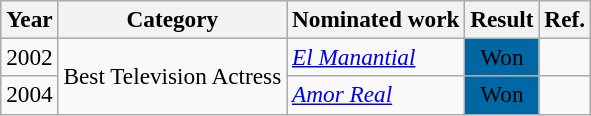<table class="wikitable sortable" style="font-size:97%;">
<tr>
<th>Year</th>
<th>Category</th>
<th>Nominated work</th>
<th>Result</th>
<th class="unsortable">Ref.</th>
</tr>
<tr>
<td style="text-align:center;">2002</td>
<td rowspan="2">Best Television Actress</td>
<td><em><a href='#'>El Manantial</a></em></td>
<td style="background:#0067A5; text-align:center;">Won</td>
<td></td>
</tr>
<tr>
<td style="text-align:center;">2004</td>
<td><em><a href='#'>Amor Real</a></em></td>
<td style="background:#0067A5; text-align:center;">Won</td>
<td></td>
</tr>
</table>
